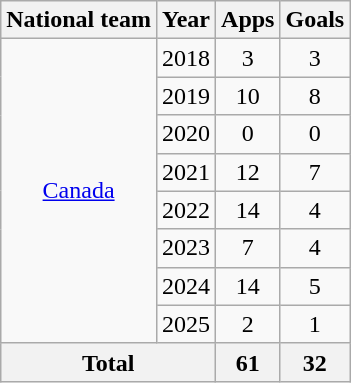<table class="wikitable" style="text-align:center">
<tr>
<th>National team</th>
<th>Year</th>
<th>Apps</th>
<th>Goals</th>
</tr>
<tr>
<td rowspan="8"><a href='#'>Canada</a></td>
<td>2018</td>
<td>3</td>
<td>3</td>
</tr>
<tr>
<td>2019</td>
<td>10</td>
<td>8</td>
</tr>
<tr>
<td>2020</td>
<td>0</td>
<td>0</td>
</tr>
<tr>
<td>2021</td>
<td>12</td>
<td>7</td>
</tr>
<tr>
<td>2022</td>
<td>14</td>
<td>4</td>
</tr>
<tr>
<td>2023</td>
<td>7</td>
<td>4</td>
</tr>
<tr>
<td>2024</td>
<td>14</td>
<td>5</td>
</tr>
<tr>
<td>2025</td>
<td>2</td>
<td>1</td>
</tr>
<tr>
<th colspan="2">Total</th>
<th>61</th>
<th>32</th>
</tr>
</table>
